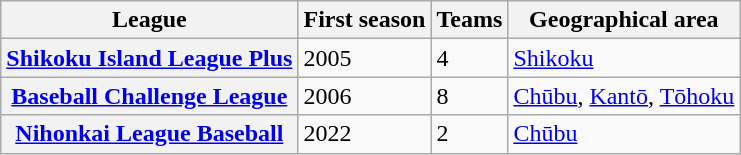<table class="wikitable sortable plainrowheaders">
<tr>
<th scope="col">League</th>
<th scope="col">First season</th>
<th scope="col">Teams</th>
<th scope="col">Geographical area</th>
</tr>
<tr>
<th scope="row"><a href='#'>Shikoku Island League Plus</a></th>
<td>2005</td>
<td>4</td>
<td><a href='#'>Shikoku</a></td>
</tr>
<tr>
<th scope="row"><a href='#'>Baseball Challenge League</a></th>
<td>2006</td>
<td>8</td>
<td><a href='#'>Chūbu</a>, <a href='#'>Kantō</a>, <a href='#'>Tōhoku</a></td>
</tr>
<tr>
<th scope="row"><a href='#'>Nihonkai League Baseball</a></th>
<td>2022</td>
<td>2</td>
<td><a href='#'>Chūbu</a></td>
</tr>
</table>
